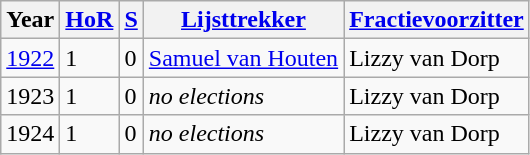<table class="wikitable sortable plainrowheaders">
<tr>
<th>Year</th>
<th><a href='#'>HoR</a></th>
<th><a href='#'>S</a></th>
<th><a href='#'>Lijsttrekker</a></th>
<th><a href='#'>Fractievoorzitter</a></th>
</tr>
<tr>
<td><a href='#'>1922</a></td>
<td>1</td>
<td>0</td>
<td><a href='#'>Samuel van Houten</a></td>
<td>Lizzy van Dorp</td>
</tr>
<tr>
<td>1923</td>
<td>1</td>
<td>0</td>
<td><em>no elections</em></td>
<td>Lizzy van Dorp</td>
</tr>
<tr>
<td>1924</td>
<td>1</td>
<td>0</td>
<td><em>no elections</em></td>
<td>Lizzy van Dorp</td>
</tr>
</table>
